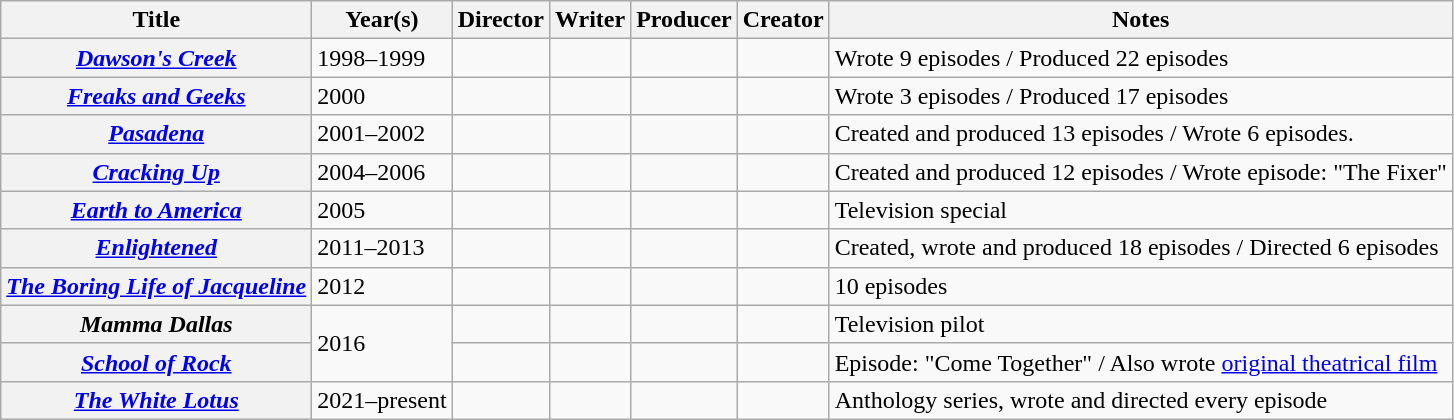<table class="wikitable plainrowheaders">
<tr>
<th>Title</th>
<th>Year(s)</th>
<th>Director</th>
<th>Writer</th>
<th>Producer</th>
<th>Creator</th>
<th>Notes</th>
</tr>
<tr>
<th scope="row"><em><a href='#'>Dawson's Creek</a></em></th>
<td>1998–1999</td>
<td></td>
<td></td>
<td></td>
<td></td>
<td>Wrote 9 episodes / Produced 22 episodes</td>
</tr>
<tr>
<th scope="row"><em><a href='#'>Freaks and Geeks</a></em></th>
<td>2000</td>
<td></td>
<td></td>
<td></td>
<td></td>
<td>Wrote 3 episodes / Produced 17 episodes</td>
</tr>
<tr>
<th scope="row"><em><a href='#'>Pasadena</a></em></th>
<td>2001–2002</td>
<td></td>
<td></td>
<td></td>
<td></td>
<td>Created and produced 13 episodes / Wrote 6 episodes.</td>
</tr>
<tr>
<th scope="row"><em><a href='#'>Cracking Up</a></em></th>
<td>2004–2006</td>
<td></td>
<td></td>
<td></td>
<td></td>
<td>Created and produced 12 episodes / Wrote episode: "The Fixer"</td>
</tr>
<tr>
<th scope="row"><em><a href='#'>Earth to America</a></em></th>
<td>2005</td>
<td></td>
<td></td>
<td></td>
<td></td>
<td>Television special</td>
</tr>
<tr>
<th scope="row"><em><a href='#'>Enlightened</a></em></th>
<td>2011–2013</td>
<td></td>
<td></td>
<td></td>
<td></td>
<td>Created, wrote and produced 18 episodes / Directed 6 episodes</td>
</tr>
<tr>
<th scope="row"><em><a href='#'>The Boring Life of Jacqueline</a></em></th>
<td>2012</td>
<td></td>
<td></td>
<td></td>
<td></td>
<td>10 episodes</td>
</tr>
<tr>
<th scope="row"><em>Mamma Dallas</em></th>
<td rowspan="2">2016</td>
<td></td>
<td></td>
<td></td>
<td></td>
<td>Television pilot</td>
</tr>
<tr>
<th scope="row"><em><a href='#'>School of Rock</a></em></th>
<td></td>
<td></td>
<td></td>
<td></td>
<td>Episode: "Come Together" / Also wrote <a href='#'>original theatrical film</a></td>
</tr>
<tr>
<th scope="row"><em><a href='#'>The White Lotus</a></em></th>
<td>2021–present</td>
<td></td>
<td></td>
<td></td>
<td></td>
<td>Anthology series, wrote and directed every episode</td>
</tr>
</table>
